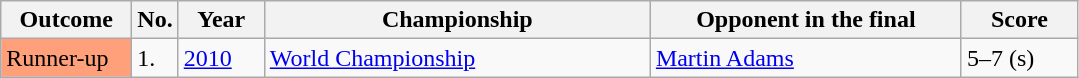<table class="wikitable">
<tr>
<th width="80">Outcome</th>
<th width="20">No.</th>
<th width="50">Year</th>
<th style="width:250px;">Championship</th>
<th style="width:200px;">Opponent in the final</th>
<th width="70">Score</th>
</tr>
<tr>
<td style="background:#ffa07a;">Runner-up</td>
<td>1.</td>
<td><a href='#'>2010</a></td>
<td><a href='#'>World Championship</a></td>
<td> <a href='#'>Martin Adams</a></td>
<td>5–7 (s)</td>
</tr>
</table>
